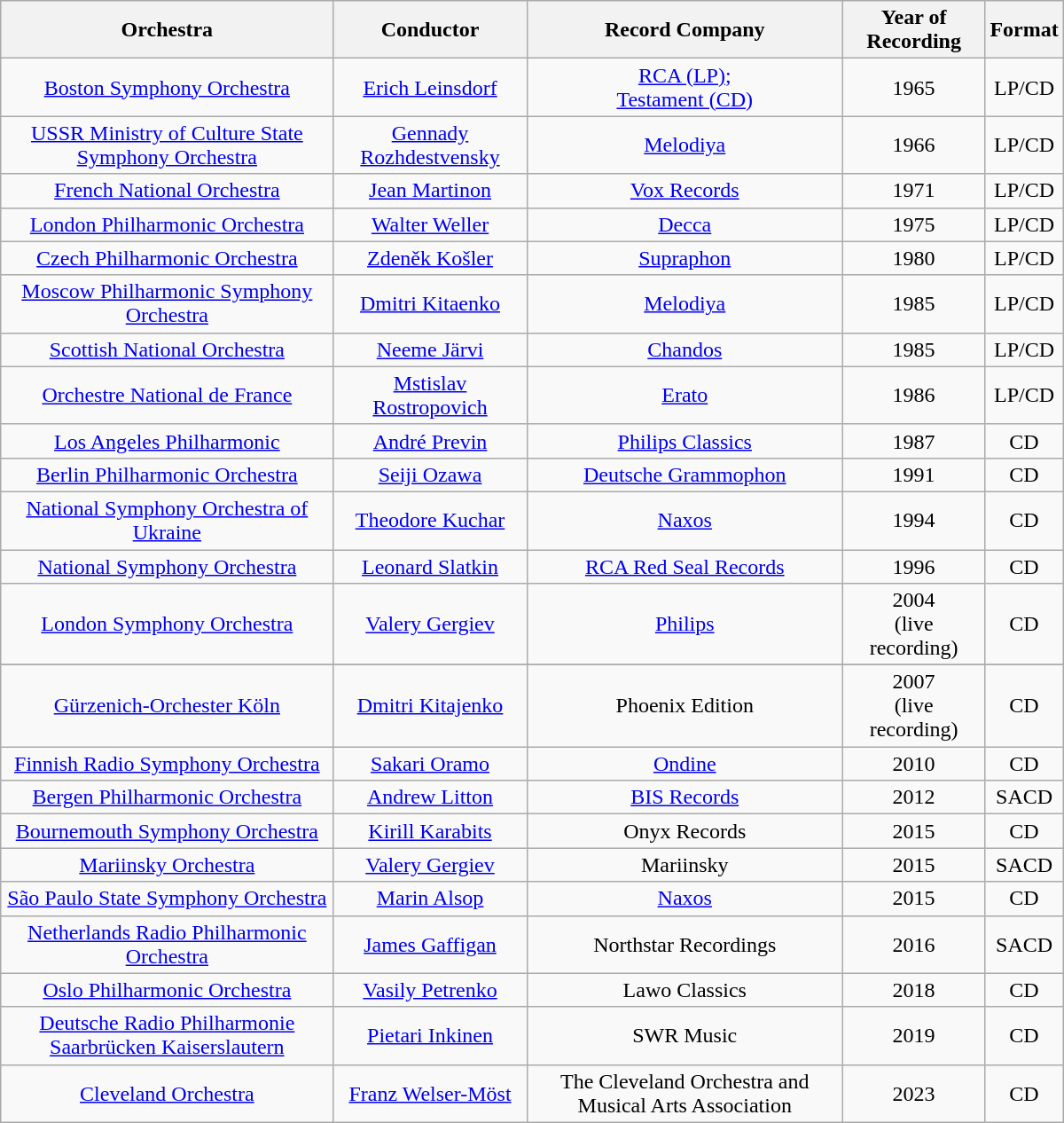<table class="wikitable" width="800px">
<tr>
<th align="center">Orchestra</th>
<th align="center">Conductor</th>
<th align="center">Record Company</th>
<th align="center">Year of Recording</th>
<th align="center">Format</th>
</tr>
<tr>
<td align="center"><a href='#'>Boston Symphony Orchestra</a></td>
<td align="center"><a href='#'>Erich Leinsdorf</a></td>
<td align="center"><a href='#'>RCA (LP);<br>Testament (CD)</a></td>
<td align="center">1965</td>
<td align="center">LP/CD</td>
</tr>
<tr>
<td align="center"><a href='#'>USSR Ministry of Culture State Symphony Orchestra</a></td>
<td align="center"><a href='#'>Gennady Rozhdestvensky</a></td>
<td align="center"><a href='#'>Melodiya</a></td>
<td align="center">1966</td>
<td align="center">LP/CD</td>
</tr>
<tr>
<td align="center"><a href='#'>French National Orchestra</a></td>
<td align="center"><a href='#'>Jean Martinon</a></td>
<td align="center"><a href='#'>Vox Records</a></td>
<td align="center">1971</td>
<td align="center">LP/CD</td>
</tr>
<tr>
<td align="center"><a href='#'>London Philharmonic Orchestra</a></td>
<td align="center"><a href='#'>Walter Weller</a></td>
<td align="center"><a href='#'>Decca</a></td>
<td align="center">1975</td>
<td align="center">LP/CD</td>
</tr>
<tr>
<td align="center"><a href='#'>Czech Philharmonic Orchestra</a></td>
<td align="center"><a href='#'>Zdeněk Košler</a></td>
<td align="center"><a href='#'>Supraphon</a></td>
<td align="center">1980</td>
<td align="center">LP/CD</td>
</tr>
<tr>
<td align="center"><a href='#'>Moscow Philharmonic Symphony Orchestra</a></td>
<td align="center"><a href='#'>Dmitri Kitaenko</a></td>
<td align="center"><a href='#'>Melodiya</a></td>
<td align="center">1985</td>
<td align="center">LP/CD</td>
</tr>
<tr>
<td align="center"><a href='#'>Scottish National Orchestra</a></td>
<td align="center"><a href='#'>Neeme Järvi</a></td>
<td align="center"><a href='#'>Chandos</a></td>
<td align="center">1985</td>
<td align="center">LP/CD</td>
</tr>
<tr>
<td align="center"><a href='#'>Orchestre National de France</a></td>
<td align="center"><a href='#'>Mstislav Rostropovich</a></td>
<td align="center"><a href='#'>Erato</a></td>
<td align="center">1986</td>
<td align="center">LP/CD</td>
</tr>
<tr>
<td align="center"><a href='#'>Los Angeles Philharmonic</a></td>
<td align="center"><a href='#'>André Previn</a></td>
<td align="center"><a href='#'>Philips Classics</a></td>
<td align="center">1987</td>
<td align="center">CD</td>
</tr>
<tr>
<td align="center"><a href='#'>Berlin Philharmonic Orchestra</a></td>
<td align="center"><a href='#'>Seiji Ozawa</a></td>
<td align="center"><a href='#'>Deutsche Grammophon</a></td>
<td align="center">1991</td>
<td align="center">CD</td>
</tr>
<tr>
<td align="center"><a href='#'>National Symphony Orchestra of Ukraine</a></td>
<td align="center"><a href='#'>Theodore Kuchar</a></td>
<td align="center"><a href='#'>Naxos</a></td>
<td align="center">1994</td>
<td align="center">CD</td>
</tr>
<tr>
<td align="center"><a href='#'>National Symphony Orchestra</a></td>
<td align="center"><a href='#'>Leonard Slatkin</a></td>
<td align="center"><a href='#'>RCA Red Seal Records</a></td>
<td align="center">1996</td>
<td align="center">CD</td>
</tr>
<tr>
<td align="center"><a href='#'>London Symphony Orchestra</a></td>
<td align="center"><a href='#'>Valery Gergiev</a></td>
<td align="center"><a href='#'>Philips</a></td>
<td align="center">2004<br>(live recording)</td>
<td align="center">CD</td>
</tr>
<tr>
</tr>
<tr>
<td align="center"><a href='#'>Gürzenich-Orchester Köln</a></td>
<td align="center"><a href='#'>Dmitri Kitajenko</a></td>
<td align="center">Phoenix Edition</td>
<td align="center">2007<br>(live recording)</td>
<td align="center">CD</td>
</tr>
<tr>
<td align="center"><a href='#'>Finnish Radio Symphony Orchestra</a></td>
<td align="center"><a href='#'>Sakari Oramo</a></td>
<td align="center"><a href='#'>Ondine</a></td>
<td align="center">2010</td>
<td align="center">CD</td>
</tr>
<tr>
<td align="center"><a href='#'>Bergen Philharmonic Orchestra</a></td>
<td align="center"><a href='#'>Andrew Litton</a></td>
<td align="center"><a href='#'>BIS Records</a></td>
<td align="center">2012</td>
<td align="center">SACD</td>
</tr>
<tr>
<td align="center"><a href='#'>Bournemouth Symphony Orchestra</a></td>
<td align="center"><a href='#'>Kirill Karabits</a></td>
<td align="center">Onyx Records</td>
<td align="center">2015</td>
<td align="center">CD</td>
</tr>
<tr>
<td align="center"><a href='#'>Mariinsky Orchestra</a></td>
<td align="center"><a href='#'>Valery Gergiev</a></td>
<td align="center">Mariinsky</td>
<td align="center">2015</td>
<td align="center">SACD</td>
</tr>
<tr>
<td align="center"><a href='#'>São Paulo State Symphony Orchestra</a></td>
<td align="center"><a href='#'>Marin Alsop</a></td>
<td align="center"><a href='#'>Naxos</a></td>
<td align="center">2015</td>
<td align="center">CD</td>
</tr>
<tr>
<td align="center"><a href='#'>Netherlands Radio Philharmonic Orchestra</a></td>
<td align="center"><a href='#'>James Gaffigan</a></td>
<td align="center">Northstar Recordings</td>
<td align="center">2016</td>
<td align="center">SACD</td>
</tr>
<tr>
<td align="center"><a href='#'>Oslo Philharmonic Orchestra</a></td>
<td align="center"><a href='#'>Vasily Petrenko</a></td>
<td align="center">Lawo Classics</td>
<td align="center">2018</td>
<td align="center">CD</td>
</tr>
<tr>
<td align="center"><a href='#'>Deutsche Radio Philharmonie Saarbrücken Kaiserslautern</a></td>
<td align="center"><a href='#'>Pietari Inkinen</a></td>
<td align="center">SWR Music</td>
<td align="center">2019</td>
<td align="center">CD</td>
</tr>
<tr>
<td align="center"><a href='#'>Cleveland Orchestra</a></td>
<td align="center"><a href='#'>Franz Welser-Möst</a></td>
<td align="center">The Cleveland Orchestra and Musical Arts Association</td>
<td align="center">2023</td>
<td align="center">CD</td>
</tr>
</table>
